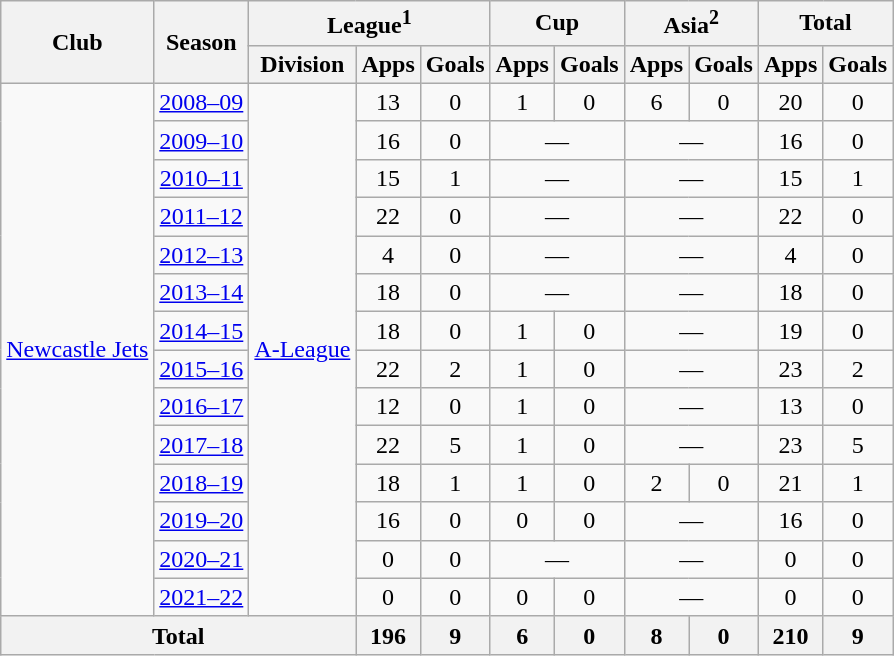<table class="wikitable" style="text-align: center;">
<tr>
<th rowspan="2">Club</th>
<th rowspan="2">Season</th>
<th colspan="3" ">League<sup>1</sup></th>
<th colspan="2">Cup</th>
<th colspan="2">Asia<sup>2</sup></th>
<th colspan="2">Total</th>
</tr>
<tr>
<th>Division</th>
<th>Apps</th>
<th>Goals</th>
<th>Apps</th>
<th>Goals</th>
<th>Apps</th>
<th>Goals</th>
<th>Apps</th>
<th>Goals</th>
</tr>
<tr>
<td rowspan="14" valign="center"><a href='#'>Newcastle Jets</a></td>
<td><a href='#'>2008–09</a></td>
<td rowspan=14><a href='#'>A-League</a></td>
<td>13</td>
<td>0</td>
<td>1</td>
<td>0</td>
<td>6</td>
<td>0</td>
<td>20</td>
<td>0</td>
</tr>
<tr>
<td><a href='#'>2009–10</a></td>
<td>16</td>
<td>0</td>
<td colspan="2">—</td>
<td colspan="2">—</td>
<td>16</td>
<td>0</td>
</tr>
<tr>
<td><a href='#'>2010–11</a></td>
<td>15</td>
<td>1</td>
<td colspan="2">—</td>
<td colspan="2">—</td>
<td>15</td>
<td>1</td>
</tr>
<tr>
<td><a href='#'>2011–12</a></td>
<td>22</td>
<td>0</td>
<td colspan="2">—</td>
<td colspan="2">—</td>
<td>22</td>
<td>0</td>
</tr>
<tr>
<td><a href='#'>2012–13</a></td>
<td>4</td>
<td>0</td>
<td colspan="2">—</td>
<td colspan="2">—</td>
<td>4</td>
<td>0</td>
</tr>
<tr>
<td><a href='#'>2013–14</a></td>
<td>18</td>
<td>0</td>
<td colspan="2">—</td>
<td colspan="2">—</td>
<td>18</td>
<td>0</td>
</tr>
<tr>
<td><a href='#'>2014–15</a></td>
<td>18</td>
<td>0</td>
<td>1</td>
<td>0</td>
<td colspan="2">—</td>
<td>19</td>
<td>0</td>
</tr>
<tr>
<td><a href='#'>2015–16</a></td>
<td>22</td>
<td>2</td>
<td>1</td>
<td>0</td>
<td colspan="2">—</td>
<td>23</td>
<td>2</td>
</tr>
<tr>
<td><a href='#'>2016–17</a></td>
<td>12</td>
<td>0</td>
<td>1</td>
<td>0</td>
<td colspan="2">—</td>
<td>13</td>
<td>0</td>
</tr>
<tr>
<td><a href='#'>2017–18</a></td>
<td>22</td>
<td>5</td>
<td>1</td>
<td>0</td>
<td colspan="2">—</td>
<td>23</td>
<td>5</td>
</tr>
<tr>
<td><a href='#'>2018–19</a></td>
<td>18</td>
<td>1</td>
<td>1</td>
<td>0</td>
<td>2</td>
<td>0</td>
<td>21</td>
<td>1</td>
</tr>
<tr>
<td><a href='#'>2019–20</a></td>
<td>16</td>
<td>0</td>
<td>0</td>
<td>0</td>
<td colspan="2">—</td>
<td>16</td>
<td>0</td>
</tr>
<tr>
<td><a href='#'>2020–21</a></td>
<td>0</td>
<td>0</td>
<td colspan="2">—</td>
<td colspan="2">—</td>
<td>0</td>
<td>0</td>
</tr>
<tr>
<td><a href='#'>2021–22</a></td>
<td>0</td>
<td>0</td>
<td>0</td>
<td>0</td>
<td colspan="2">—</td>
<td>0</td>
<td>0</td>
</tr>
<tr>
<th colspan="3">Total</th>
<th>196</th>
<th>9</th>
<th>6</th>
<th>0</th>
<th>8</th>
<th>0</th>
<th>210</th>
<th>9</th>
</tr>
</table>
